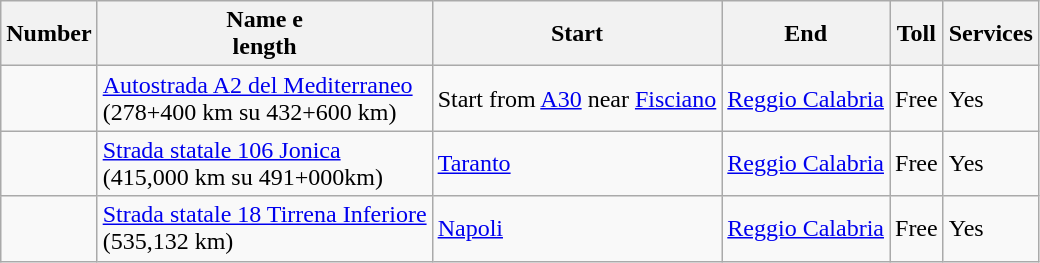<table class="wikitable">
<tr>
<th>Number</th>
<th>Name e<br>length</th>
<th>Start</th>
<th>End</th>
<th>Toll</th>
<th>Services</th>
</tr>
<tr>
<td></td>
<td><a href='#'>Autostrada A2 del Mediterraneo</a><br>(278+400 km su 432+600 km)</td>
<td>Start from <a href='#'>A30</a> near <a href='#'>Fisciano</a></td>
<td><a href='#'>Reggio Calabria</a></td>
<td>Free</td>
<td>  Yes</td>
</tr>
<tr>
<td></td>
<td><a href='#'>Strada statale 106 Jonica</a><br>(415,000 km su 491+000km)</td>
<td><a href='#'>Taranto</a></td>
<td><a href='#'>Reggio Calabria</a></td>
<td>Free</td>
<td>  Yes</td>
</tr>
<tr>
<td></td>
<td><a href='#'>Strada statale 18 Tirrena Inferiore</a><br>(535,132 km)</td>
<td><a href='#'>Napoli</a></td>
<td><a href='#'>Reggio Calabria</a></td>
<td>Free</td>
<td>  Yes</td>
</tr>
</table>
